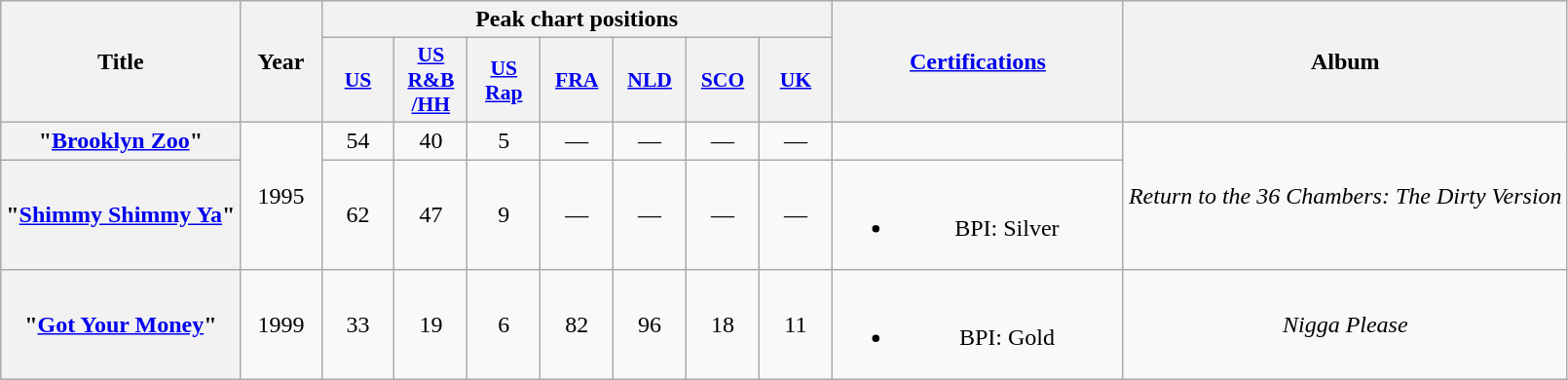<table class="wikitable plainrowheaders" style="text-align:center;" border="1">
<tr>
<th rowspan="2">Title</th>
<th rowspan="2" style="width:3em;">Year</th>
<th colspan="7">Peak chart positions</th>
<th scope="col" rowspan="2" style="width:12em;"><a href='#'>Certifications</a></th>
<th rowspan="2">Album</th>
</tr>
<tr>
<th scope="col" style="width:3em;font-size:90%;"><a href='#'>US</a><br></th>
<th scope="col" style="width:3em;font-size:90%;"><a href='#'>US<br>R&B<br>/HH</a><br></th>
<th scope="col" style="width:3em;font-size:90%;"><a href='#'>US<br>Rap</a><br></th>
<th scope="col" style="width:3em;font-size:90%;"><a href='#'>FRA</a><br></th>
<th scope="col" style="width:3em;font-size:90%;"><a href='#'>NLD</a><br></th>
<th scope="col" style="width:3em;font-size:90%;"><a href='#'>SCO</a><br></th>
<th scope="col" style="width:3em;font-size:90%;"><a href='#'>UK</a><br></th>
</tr>
<tr>
<th scope="row">"<a href='#'>Brooklyn Zoo</a>"</th>
<td rowspan="2">1995</td>
<td>54</td>
<td>40</td>
<td>5</td>
<td>—</td>
<td>—</td>
<td>—</td>
<td>—</td>
<td></td>
<td rowspan="2"><em>Return to the 36 Chambers: The Dirty Version</em></td>
</tr>
<tr>
<th scope="row">"<a href='#'>Shimmy Shimmy Ya</a>"</th>
<td>62</td>
<td>47</td>
<td>9</td>
<td>—</td>
<td>—</td>
<td>—</td>
<td>—</td>
<td><br><ul><li>BPI: Silver</li></ul></td>
</tr>
<tr>
<th scope="row">"<a href='#'>Got Your Money</a>"<br></th>
<td>1999</td>
<td>33</td>
<td>19</td>
<td>6</td>
<td>82</td>
<td>96</td>
<td>18</td>
<td>11</td>
<td><br><ul><li>BPI: Gold</li></ul></td>
<td><em>Nigga Please</em></td>
</tr>
</table>
